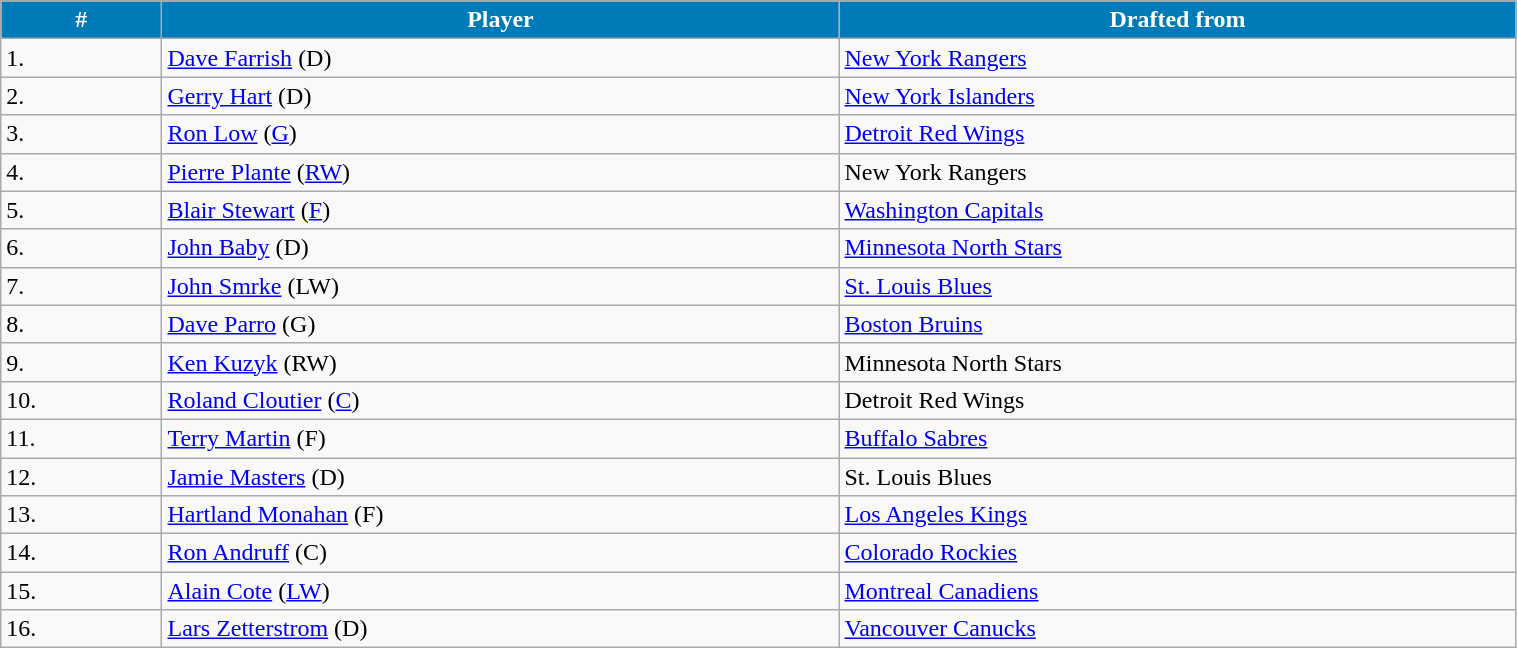<table class="wikitable sortable sortable" style="width:80%">
<tr>
<th style="background:#007BB9; color:#FFFFFF" width="2%">#</th>
<th style="background:#007BB9; color:#FFFFFF" width="9%">Player</th>
<th style="background:#007BB9; color:#FFFFFF" width="9%">Drafted from</th>
</tr>
<tr>
<td>1.</td>
<td><a href='#'>Dave Farrish</a> (D)</td>
<td><a href='#'>New York Rangers</a></td>
</tr>
<tr>
<td>2.</td>
<td><a href='#'>Gerry Hart</a> (D)</td>
<td><a href='#'>New York Islanders</a></td>
</tr>
<tr>
<td>3.</td>
<td><a href='#'>Ron Low</a> (<a href='#'>G</a>)</td>
<td><a href='#'>Detroit Red Wings</a></td>
</tr>
<tr>
<td>4.</td>
<td><a href='#'>Pierre Plante</a> (<a href='#'>RW</a>)</td>
<td>New York Rangers</td>
</tr>
<tr>
<td>5.</td>
<td><a href='#'>Blair Stewart</a> (<a href='#'>F</a>)</td>
<td><a href='#'>Washington Capitals</a></td>
</tr>
<tr>
<td>6.</td>
<td><a href='#'>John Baby</a> (D)</td>
<td><a href='#'>Minnesota North Stars</a></td>
</tr>
<tr>
<td>7.</td>
<td><a href='#'>John Smrke</a> (LW)</td>
<td><a href='#'>St. Louis Blues</a></td>
</tr>
<tr>
<td>8.</td>
<td><a href='#'>Dave Parro</a> (G)</td>
<td><a href='#'>Boston Bruins</a></td>
</tr>
<tr>
<td>9.</td>
<td><a href='#'>Ken Kuzyk</a> (RW)</td>
<td>Minnesota North Stars</td>
</tr>
<tr>
<td>10.</td>
<td><a href='#'>Roland Cloutier</a> (<a href='#'>C</a>)</td>
<td>Detroit Red Wings</td>
</tr>
<tr>
<td>11.</td>
<td><a href='#'>Terry Martin</a> (F)</td>
<td><a href='#'>Buffalo Sabres</a></td>
</tr>
<tr>
<td>12.</td>
<td><a href='#'>Jamie Masters</a> (D)</td>
<td>St. Louis Blues</td>
</tr>
<tr>
<td>13.</td>
<td><a href='#'>Hartland Monahan</a> (F)</td>
<td><a href='#'>Los Angeles Kings</a></td>
</tr>
<tr>
<td>14.</td>
<td><a href='#'>Ron Andruff</a> (C)</td>
<td><a href='#'>Colorado Rockies</a></td>
</tr>
<tr>
<td>15.</td>
<td><a href='#'>Alain Cote</a> (<a href='#'>LW</a>)</td>
<td><a href='#'>Montreal Canadiens</a></td>
</tr>
<tr>
<td>16.</td>
<td><a href='#'>Lars Zetterstrom</a> (D)</td>
<td><a href='#'>Vancouver Canucks</a></td>
</tr>
</table>
